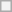<table class="wikitable" style="text-align:center">
<tr>
<th rowspan="8" colspan="2"></th>
</tr>
</table>
